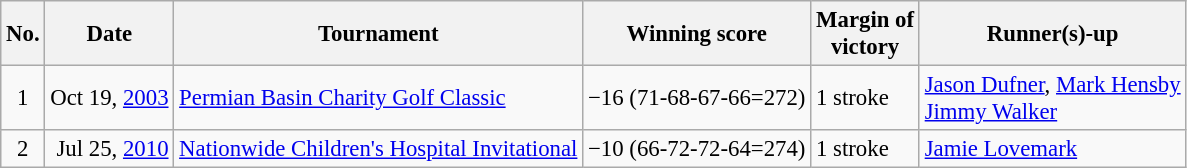<table class="wikitable" style="font-size:95%;">
<tr>
<th>No.</th>
<th>Date</th>
<th>Tournament</th>
<th>Winning score</th>
<th>Margin of<br>victory</th>
<th>Runner(s)-up</th>
</tr>
<tr>
<td align=center>1</td>
<td align=right>Oct 19, <a href='#'>2003</a></td>
<td><a href='#'>Permian Basin Charity Golf Classic</a></td>
<td>−16 (71-68-67-66=272)</td>
<td>1 stroke</td>
<td> <a href='#'>Jason Dufner</a>,  <a href='#'>Mark Hensby</a><br> <a href='#'>Jimmy Walker</a></td>
</tr>
<tr>
<td align=center>2</td>
<td align=right>Jul 25, <a href='#'>2010</a></td>
<td><a href='#'>Nationwide Children's Hospital Invitational</a></td>
<td>−10 (66-72-72-64=274)</td>
<td>1 stroke</td>
<td> <a href='#'>Jamie Lovemark</a></td>
</tr>
</table>
